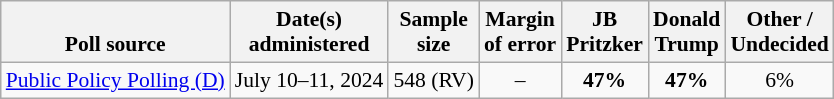<table class="wikitable sortable mw-datatable" style="font-size:90%;text-align:center;line-height:17px">
<tr valign=bottom>
<th>Poll source</th>
<th>Date(s)<br>administered</th>
<th>Sample<br>size</th>
<th>Margin<br>of error</th>
<th class="unsortable">JB<br>Pritzker<br></th>
<th class="unsortable">Donald<br>Trump<br></th>
<th class="unsortable">Other /<br>Undecided</th>
</tr>
<tr>
<td style="text-align:left;"><a href='#'>Public Policy Polling (D)</a></td>
<td data-sort-value="2024-07-22">July 10–11, 2024</td>
<td>548 (RV)</td>
<td>–</td>
<td><strong>47%</strong></td>
<td><strong>47%</strong></td>
<td>6%</td>
</tr>
</table>
